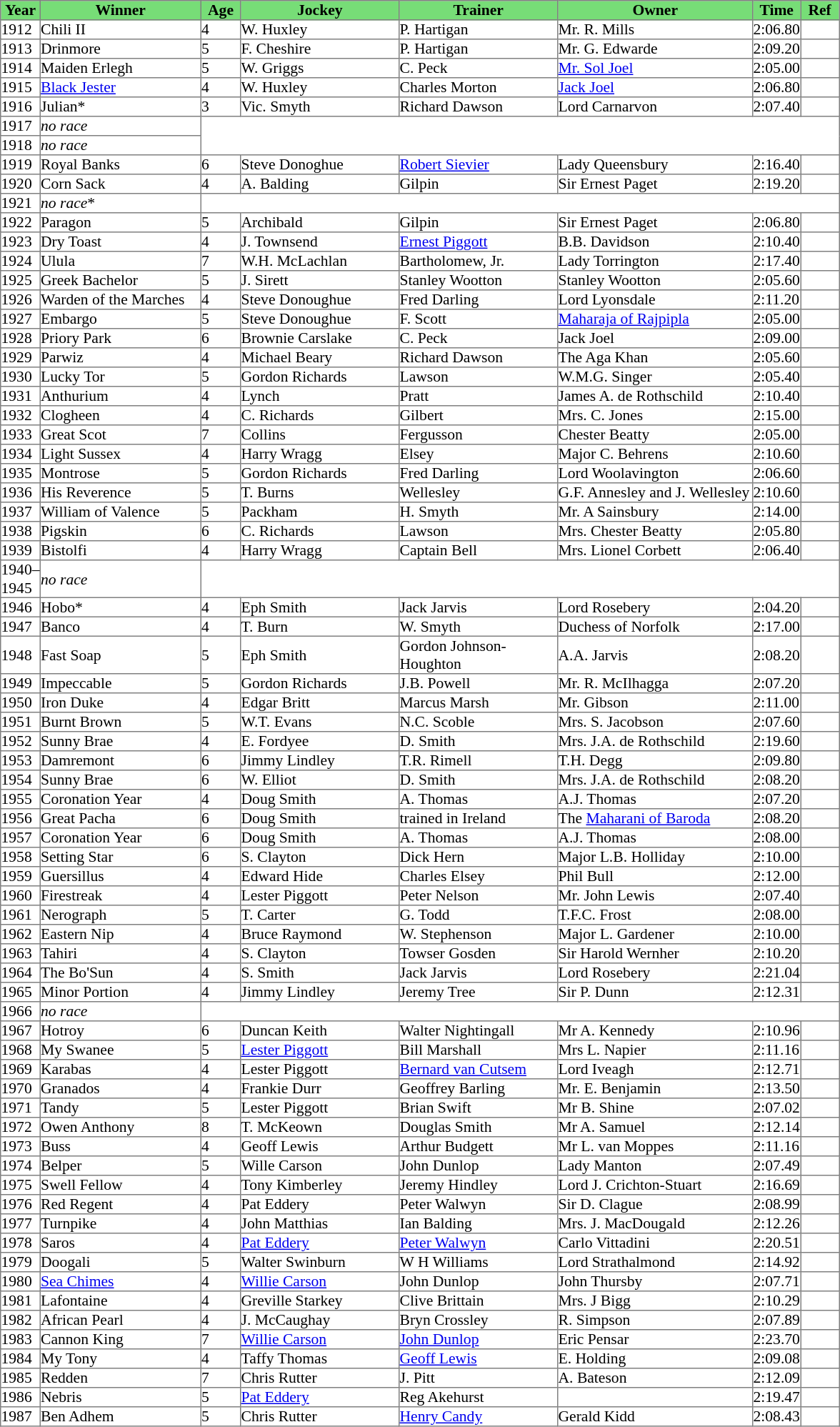<table class = "sortable" | border="1" cellpadding="0" style="border-collapse: collapse; font-size:90%">
<tr style="background:#7d7; text-align:center;">
<th style="width:36px;"><strong>Year</strong><br></th>
<th style="width:149px;"><strong>Winner</strong><br></th>
<th style="width:36px;"><strong>Age</strong><br></th>
<th style="width:147px;"><strong>Jockey</strong><br></th>
<th style="width:147px;"><strong>Trainer</strong><br></th>
<th style="width:181px;"><strong>Owner</strong><br></th>
<th style="width:40px;"><strong>Time</strong><br></th>
<th style="width:35px;"><strong>Ref</strong><br></th>
</tr>
<tr>
<td>1912</td>
<td>Chili II</td>
<td>4</td>
<td>W. Huxley</td>
<td>P. Hartigan</td>
<td>Mr. R. Mills</td>
<td>2:06.80</td>
<td></td>
</tr>
<tr>
<td>1913</td>
<td>Drinmore</td>
<td>5</td>
<td>F. Cheshire</td>
<td>P. Hartigan</td>
<td>Mr. G. Edwarde</td>
<td>2:09.20</td>
<td></td>
</tr>
<tr>
<td>1914</td>
<td>Maiden Erlegh</td>
<td>5</td>
<td>W. Griggs</td>
<td>C. Peck</td>
<td><a href='#'>Mr. Sol Joel</a></td>
<td>2:05.00</td>
<td></td>
</tr>
<tr>
<td>1915</td>
<td><a href='#'>Black Jester</a></td>
<td>4</td>
<td>W. Huxley</td>
<td>Charles Morton</td>
<td><a href='#'>Jack Joel</a></td>
<td>2:06.80</td>
<td></td>
</tr>
<tr>
<td>1916</td>
<td>Julian*</td>
<td>3</td>
<td>Vic. Smyth</td>
<td>Richard Dawson</td>
<td>Lord Carnarvon</td>
<td>2:07.40</td>
<td></td>
</tr>
<tr>
<td>1917</td>
<td><em>no race</em></td>
</tr>
<tr>
<td>1918</td>
<td><em>no race</em></td>
</tr>
<tr>
<td>1919</td>
<td>Royal Banks</td>
<td>6</td>
<td>Steve Donoghue</td>
<td><a href='#'>Robert Sievier</a></td>
<td>Lady Queensbury</td>
<td>2:16.40</td>
<td></td>
</tr>
<tr>
<td>1920</td>
<td>Corn Sack</td>
<td>4</td>
<td>A. Balding</td>
<td>Gilpin</td>
<td>Sir Ernest Paget</td>
<td>2:19.20</td>
<td></td>
</tr>
<tr>
<td>1921</td>
<td><em>no race</em>*</td>
</tr>
<tr>
<td>1922</td>
<td>Paragon</td>
<td>5</td>
<td>Archibald</td>
<td>Gilpin</td>
<td>Sir Ernest Paget</td>
<td>2:06.80</td>
<td></td>
</tr>
<tr>
<td>1923</td>
<td>Dry Toast</td>
<td>4</td>
<td>J. Townsend</td>
<td><a href='#'>Ernest Piggott</a></td>
<td>B.B. Davidson</td>
<td>2:10.40</td>
<td></td>
</tr>
<tr>
<td>1924</td>
<td>Ulula</td>
<td>7</td>
<td>W.H. McLachlan</td>
<td>Bartholomew, Jr.</td>
<td>Lady Torrington</td>
<td>2:17.40</td>
<td></td>
</tr>
<tr>
<td>1925</td>
<td>Greek Bachelor</td>
<td>5</td>
<td>J. Sirett</td>
<td>Stanley Wootton</td>
<td>Stanley Wootton</td>
<td>2:05.60</td>
<td></td>
</tr>
<tr>
<td>1926</td>
<td>Warden of the Marches</td>
<td>4</td>
<td>Steve Donoughue</td>
<td>Fred Darling</td>
<td>Lord Lyonsdale</td>
<td>2:11.20</td>
<td></td>
</tr>
<tr>
<td>1927</td>
<td>Embargo</td>
<td>5</td>
<td>Steve Donoughue</td>
<td>F. Scott</td>
<td><a href='#'>Maharaja of Rajpipla</a></td>
<td>2:05.00</td>
<td></td>
</tr>
<tr>
<td>1928</td>
<td>Priory Park</td>
<td>6</td>
<td>Brownie Carslake</td>
<td>C. Peck</td>
<td>Jack Joel</td>
<td>2:09.00</td>
<td></td>
</tr>
<tr>
<td>1929</td>
<td>Parwiz</td>
<td>4</td>
<td>Michael Beary</td>
<td>Richard Dawson</td>
<td>The Aga Khan</td>
<td>2:05.60</td>
<td></td>
</tr>
<tr>
<td>1930</td>
<td>Lucky Tor</td>
<td>5</td>
<td>Gordon Richards</td>
<td>Lawson</td>
<td>W.M.G. Singer</td>
<td>2:05.40</td>
<td></td>
</tr>
<tr>
<td>1931</td>
<td>Anthurium</td>
<td>4</td>
<td>Lynch</td>
<td>Pratt</td>
<td>James A. de Rothschild</td>
<td>2:10.40</td>
<td></td>
</tr>
<tr>
<td>1932</td>
<td>Clogheen</td>
<td>4</td>
<td>C. Richards</td>
<td>Gilbert</td>
<td>Mrs. C. Jones</td>
<td>2:15.00</td>
<td></td>
</tr>
<tr>
<td>1933</td>
<td>Great Scot</td>
<td>7</td>
<td>Collins</td>
<td>Fergusson</td>
<td>Chester Beatty</td>
<td>2:05.00</td>
<td></td>
</tr>
<tr>
<td>1934</td>
<td>Light Sussex</td>
<td>4</td>
<td>Harry Wragg</td>
<td>Elsey</td>
<td>Major C. Behrens</td>
<td>2:10.60</td>
<td></td>
</tr>
<tr>
<td>1935</td>
<td>Montrose</td>
<td>5</td>
<td>Gordon Richards</td>
<td>Fred Darling</td>
<td>Lord Woolavington</td>
<td>2:06.60</td>
<td></td>
</tr>
<tr>
<td>1936</td>
<td>His Reverence</td>
<td>5</td>
<td>T. Burns</td>
<td>Wellesley</td>
<td>G.F. Annesley and J. Wellesley</td>
<td>2:10.60</td>
<td></td>
</tr>
<tr>
<td>1937</td>
<td>William of Valence</td>
<td>5</td>
<td>Packham</td>
<td>H. Smyth</td>
<td>Mr. A Sainsbury</td>
<td>2:14.00</td>
<td></td>
</tr>
<tr>
<td>1938</td>
<td>Pigskin</td>
<td>6</td>
<td>C. Richards</td>
<td>Lawson</td>
<td>Mrs. Chester Beatty</td>
<td>2:05.80</td>
<td></td>
</tr>
<tr>
<td>1939</td>
<td>Bistolfi</td>
<td>4</td>
<td>Harry Wragg</td>
<td>Captain Bell</td>
<td>Mrs. Lionel Corbett</td>
<td>2:06.40</td>
<td></td>
</tr>
<tr>
<td>1940–1945</td>
<td><em>no race</em></td>
</tr>
<tr>
<td>1946</td>
<td>Hobo*</td>
<td>4</td>
<td>Eph Smith</td>
<td>Jack Jarvis</td>
<td>Lord Rosebery</td>
<td>2:04.20</td>
<td></td>
</tr>
<tr>
<td>1947</td>
<td>Banco</td>
<td>4</td>
<td>T. Burn</td>
<td>W. Smyth</td>
<td>Duchess of Norfolk</td>
<td>2:17.00</td>
<td></td>
</tr>
<tr>
<td>1948</td>
<td>Fast Soap</td>
<td>5</td>
<td>Eph Smith</td>
<td>Gordon Johnson-Houghton</td>
<td>A.A. Jarvis</td>
<td>2:08.20</td>
<td></td>
</tr>
<tr>
<td>1949</td>
<td>Impeccable</td>
<td>5</td>
<td>Gordon Richards</td>
<td>J.B. Powell</td>
<td>Mr. R. McIlhagga</td>
<td>2:07.20</td>
<td></td>
</tr>
<tr>
<td>1950</td>
<td>Iron Duke</td>
<td>4</td>
<td>Edgar Britt</td>
<td>Marcus Marsh</td>
<td>Mr. Gibson</td>
<td>2:11.00</td>
<td></td>
</tr>
<tr>
<td>1951</td>
<td>Burnt Brown</td>
<td>5</td>
<td>W.T. Evans</td>
<td>N.C. Scoble</td>
<td>Mrs. S. Jacobson</td>
<td>2:07.60</td>
<td></td>
</tr>
<tr>
<td>1952</td>
<td>Sunny Brae</td>
<td>4</td>
<td>E. Fordyee</td>
<td>D. Smith</td>
<td>Mrs. J.A. de Rothschild</td>
<td>2:19.60</td>
<td></td>
</tr>
<tr>
<td>1953</td>
<td>Damremont</td>
<td>6</td>
<td>Jimmy Lindley</td>
<td>T.R. Rimell</td>
<td>T.H. Degg</td>
<td>2:09.80</td>
<td></td>
</tr>
<tr>
<td>1954</td>
<td>Sunny Brae</td>
<td>6</td>
<td>W. Elliot</td>
<td>D. Smith</td>
<td>Mrs. J.A. de Rothschild</td>
<td>2:08.20</td>
<td></td>
</tr>
<tr>
<td>1955</td>
<td>Coronation Year</td>
<td>4</td>
<td>Doug Smith</td>
<td>A. Thomas</td>
<td>A.J. Thomas</td>
<td>2:07.20</td>
<td></td>
</tr>
<tr>
<td>1956</td>
<td>Great Pacha</td>
<td>6</td>
<td>Doug Smith</td>
<td>trained in Ireland</td>
<td>The <a href='#'>Maharani of Baroda</a></td>
<td>2:08.20</td>
<td></td>
</tr>
<tr>
<td>1957</td>
<td>Coronation Year</td>
<td>6</td>
<td>Doug Smith</td>
<td>A. Thomas</td>
<td>A.J. Thomas</td>
<td>2:08.00</td>
<td></td>
</tr>
<tr>
<td>1958</td>
<td>Setting Star</td>
<td>6</td>
<td>S. Clayton</td>
<td>Dick Hern</td>
<td>Major L.B. Holliday</td>
<td>2:10.00</td>
<td></td>
</tr>
<tr>
<td>1959</td>
<td>Guersillus</td>
<td>4</td>
<td>Edward Hide</td>
<td>Charles Elsey</td>
<td>Phil Bull</td>
<td>2:12.00</td>
<td></td>
</tr>
<tr>
<td>1960</td>
<td>Firestreak</td>
<td>4</td>
<td>Lester Piggott</td>
<td>Peter Nelson</td>
<td>Mr. John Lewis</td>
<td>2:07.40</td>
<td></td>
</tr>
<tr>
<td>1961</td>
<td>Nerograph</td>
<td>5</td>
<td>T. Carter</td>
<td>G. Todd</td>
<td>T.F.C. Frost</td>
<td>2:08.00</td>
<td></td>
</tr>
<tr>
<td>1962</td>
<td>Eastern Nip</td>
<td>4</td>
<td>Bruce Raymond</td>
<td>W. Stephenson</td>
<td>Major L. Gardener</td>
<td>2:10.00</td>
<td></td>
</tr>
<tr>
<td>1963</td>
<td>Tahiri</td>
<td>4</td>
<td>S. Clayton</td>
<td>Towser Gosden</td>
<td>Sir Harold Wernher</td>
<td>2:10.20</td>
<td></td>
</tr>
<tr>
<td>1964</td>
<td>The Bo'Sun</td>
<td>4</td>
<td>S. Smith</td>
<td>Jack Jarvis</td>
<td>Lord Rosebery</td>
<td>2:21.04</td>
<td></td>
</tr>
<tr>
<td>1965</td>
<td>Minor Portion</td>
<td>4</td>
<td>Jimmy Lindley</td>
<td>Jeremy Tree</td>
<td>Sir P. Dunn</td>
<td>2:12.31</td>
<td></td>
</tr>
<tr>
<td>1966</td>
<td><em>no race</em></td>
</tr>
<tr>
<td>1967</td>
<td>Hotroy</td>
<td>6</td>
<td>Duncan Keith</td>
<td>Walter Nightingall</td>
<td>Mr A. Kennedy</td>
<td>2:10.96</td>
<td></td>
</tr>
<tr>
<td>1968</td>
<td>My Swanee</td>
<td>5</td>
<td><a href='#'>Lester Piggott</a></td>
<td>Bill Marshall</td>
<td>Mrs L. Napier</td>
<td>2:11.16</td>
<td></td>
</tr>
<tr>
<td>1969</td>
<td>Karabas</td>
<td>4</td>
<td>Lester Piggott</td>
<td><a href='#'>Bernard van Cutsem</a></td>
<td>Lord Iveagh</td>
<td>2:12.71</td>
<td></td>
</tr>
<tr>
<td>1970</td>
<td>Granados</td>
<td>4</td>
<td>Frankie Durr</td>
<td>Geoffrey Barling</td>
<td>Mr. E. Benjamin</td>
<td>2:13.50</td>
<td></td>
</tr>
<tr>
<td>1971</td>
<td>Tandy</td>
<td>5</td>
<td>Lester Piggott</td>
<td>Brian Swift</td>
<td>Mr B. Shine</td>
<td>2:07.02</td>
<td></td>
</tr>
<tr>
<td>1972</td>
<td>Owen Anthony</td>
<td>8</td>
<td>T. McKeown</td>
<td>Douglas Smith</td>
<td>Mr A. Samuel</td>
<td>2:12.14</td>
<td></td>
</tr>
<tr>
<td>1973</td>
<td>Buss</td>
<td>4</td>
<td>Geoff Lewis</td>
<td>Arthur Budgett</td>
<td>Mr L. van Moppes</td>
<td>2:11.16</td>
<td></td>
</tr>
<tr>
<td>1974</td>
<td>Belper</td>
<td>5</td>
<td>Wille Carson</td>
<td>John Dunlop</td>
<td>Lady Manton</td>
<td>2:07.49</td>
<td></td>
</tr>
<tr>
<td>1975</td>
<td>Swell Fellow</td>
<td>4</td>
<td>Tony Kimberley</td>
<td>Jeremy Hindley</td>
<td>Lord J. Crichton-Stuart</td>
<td>2:16.69</td>
<td></td>
</tr>
<tr>
<td>1976</td>
<td>Red Regent</td>
<td>4</td>
<td>Pat Eddery</td>
<td>Peter Walwyn</td>
<td>Sir D. Clague</td>
<td>2:08.99</td>
<td></td>
</tr>
<tr>
<td>1977</td>
<td>Turnpike</td>
<td>4</td>
<td>John Matthias</td>
<td>Ian Balding</td>
<td>Mrs. J. MacDougald</td>
<td>2:12.26</td>
<td></td>
</tr>
<tr>
<td>1978</td>
<td>Saros</td>
<td>4</td>
<td><a href='#'>Pat Eddery</a></td>
<td><a href='#'>Peter Walwyn</a></td>
<td>Carlo Vittadini</td>
<td>2:20.51</td>
<td></td>
</tr>
<tr>
<td>1979</td>
<td>Doogali</td>
<td>5</td>
<td>Walter Swinburn</td>
<td>W H Williams</td>
<td>Lord Strathalmond</td>
<td>2:14.92</td>
<td></td>
</tr>
<tr>
<td>1980</td>
<td><a href='#'>Sea Chimes</a></td>
<td>4</td>
<td><a href='#'>Willie Carson</a></td>
<td>John Dunlop</td>
<td>John Thursby</td>
<td>2:07.71</td>
<td></td>
</tr>
<tr>
<td>1981</td>
<td>Lafontaine</td>
<td>4</td>
<td>Greville Starkey</td>
<td>Clive Brittain</td>
<td>Mrs. J Bigg</td>
<td>2:10.29</td>
<td></td>
</tr>
<tr>
<td>1982</td>
<td>African Pearl</td>
<td>4</td>
<td>J. McCaughay</td>
<td>Bryn Crossley</td>
<td>R. Simpson</td>
<td>2:07.89</td>
<td></td>
</tr>
<tr>
<td>1983</td>
<td>Cannon King</td>
<td>7</td>
<td><a href='#'>Willie Carson</a></td>
<td><a href='#'>John Dunlop</a></td>
<td>Eric Pensar</td>
<td>2:23.70</td>
<td></td>
</tr>
<tr>
<td>1984</td>
<td>My Tony</td>
<td>4</td>
<td>Taffy Thomas</td>
<td><a href='#'>Geoff Lewis</a></td>
<td>E. Holding</td>
<td>2:09.08</td>
<td></td>
</tr>
<tr>
<td>1985</td>
<td>Redden</td>
<td>7</td>
<td>Chris Rutter</td>
<td>J. Pitt</td>
<td>A. Bateson</td>
<td>2:12.09</td>
<td></td>
</tr>
<tr>
<td>1986</td>
<td>Nebris</td>
<td>5</td>
<td><a href='#'>Pat Eddery</a></td>
<td>Reg Akehurst</td>
<td></td>
<td>2:19.47</td>
<td></td>
</tr>
<tr>
<td>1987</td>
<td>Ben Adhem</td>
<td>5</td>
<td>Chris Rutter</td>
<td><a href='#'>Henry Candy</a></td>
<td>Gerald Kidd</td>
<td>2:08.43</td>
<td></td>
</tr>
</table>
